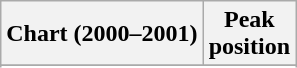<table class="wikitable sortable plainrowheaders">
<tr>
<th scope="col">Chart (2000–2001)</th>
<th scope="col">Peak<br>position</th>
</tr>
<tr>
</tr>
<tr>
</tr>
<tr>
</tr>
<tr>
</tr>
<tr>
</tr>
<tr>
</tr>
<tr>
</tr>
<tr>
</tr>
<tr>
</tr>
</table>
